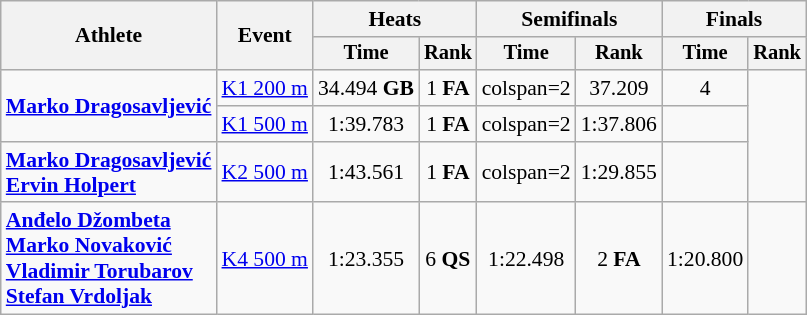<table class="wikitable" style="font-size:90%">
<tr>
<th rowspan="2">Athlete</th>
<th rowspan="2">Event</th>
<th colspan=2>Heats</th>
<th colspan=2>Semifinals</th>
<th colspan=2>Finals</th>
</tr>
<tr style="font-size:95%">
<th>Time</th>
<th>Rank</th>
<th>Time</th>
<th>Rank</th>
<th>Time</th>
<th>Rank</th>
</tr>
<tr align=center>
<td align=left rowspan=2><strong><a href='#'>Marko Dragosavljević</a></strong></td>
<td align=left><a href='#'>K1 200 m</a></td>
<td>34.494 <strong>GB</strong></td>
<td>1 <strong>FA</strong></td>
<td>colspan=2 </td>
<td>37.209</td>
<td>4</td>
</tr>
<tr align=center>
<td align=left><a href='#'>K1 500 m</a></td>
<td>1:39.783</td>
<td>1 <strong>FA</strong></td>
<td>colspan=2 </td>
<td>1:37.806</td>
<td></td>
</tr>
<tr align=center>
<td align=left><strong><a href='#'>Marko Dragosavljević</a><br><a href='#'>Ervin Holpert</a></strong></td>
<td align=left><a href='#'>K2 500 m</a></td>
<td>1:43.561</td>
<td>1 <strong>FA</strong></td>
<td>colspan=2 </td>
<td>1:29.855</td>
<td></td>
</tr>
<tr align=center>
<td align=left><strong><a href='#'>Anđelo Džombeta</a><br><a href='#'>Marko Novaković</a><br><a href='#'>Vladimir Torubarov</a><br><a href='#'>Stefan Vrdoljak</a></strong></td>
<td align=left><a href='#'>K4 500 m</a></td>
<td>1:23.355</td>
<td>6 <strong>QS</strong></td>
<td>1:22.498</td>
<td>2 <strong>FA</strong></td>
<td>1:20.800</td>
<td></td>
</tr>
</table>
